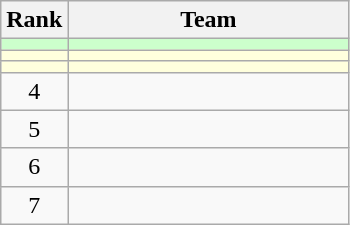<table class=wikitable style="text-align:center;">
<tr>
<th>Rank</th>
<th width=180>Team</th>
</tr>
<tr bgcolor=ccffcc>
<td></td>
<td align=left></td>
</tr>
<tr bgcolor=#ffffdd>
<td></td>
<td align=left></td>
</tr>
<tr bgcolor=#ffffdd>
<td></td>
<td align=left></td>
</tr>
<tr>
<td>4</td>
<td align=left></td>
</tr>
<tr>
<td>5</td>
<td align=left></td>
</tr>
<tr>
<td>6</td>
<td align=left></td>
</tr>
<tr>
<td>7</td>
<td align=left></td>
</tr>
</table>
